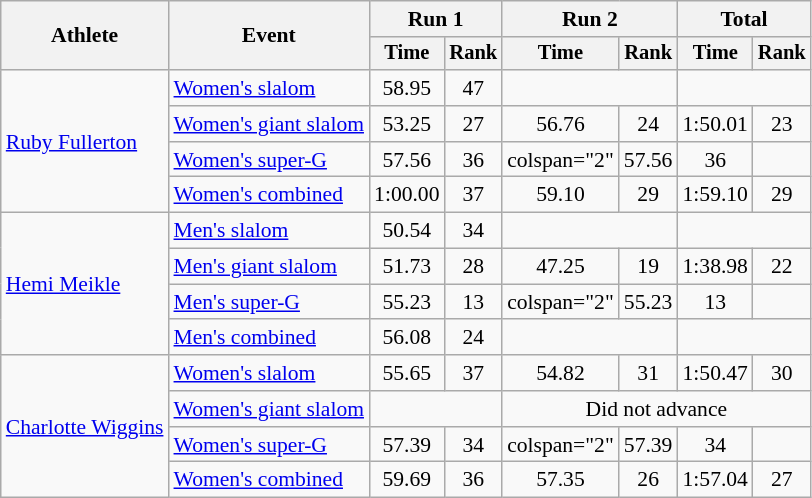<table class="wikitable" style="font-size:90%">
<tr>
<th rowspan=2>Athlete</th>
<th rowspan=2>Event</th>
<th colspan=2>Run 1</th>
<th colspan=2>Run 2</th>
<th colspan=2>Total</th>
</tr>
<tr style="font-size:95%">
<th>Time</th>
<th>Rank</th>
<th>Time</th>
<th>Rank</th>
<th>Time</th>
<th>Rank</th>
</tr>
<tr align=center>
<td align="left" rowspan="4"><a href='#'>Ruby Fullerton</a></td>
<td align="left"><a href='#'>Women's slalom</a></td>
<td>58.95</td>
<td>47</td>
<td colspan=2></td>
<td colspan=2></td>
</tr>
<tr align=center>
<td align="left"><a href='#'>Women's giant slalom</a></td>
<td>53.25</td>
<td>27</td>
<td>56.76</td>
<td>24</td>
<td>1:50.01</td>
<td>23</td>
</tr>
<tr align=center>
<td align="left"><a href='#'>Women's super-G</a></td>
<td>57.56</td>
<td>36</td>
<td>colspan="2" </td>
<td>57.56</td>
<td>36</td>
</tr>
<tr align=center>
<td align="left"><a href='#'>Women's combined</a></td>
<td>1:00.00</td>
<td>37</td>
<td>59.10</td>
<td>29</td>
<td>1:59.10</td>
<td>29</td>
</tr>
<tr align=center>
<td align="left" rowspan="4"><a href='#'>Hemi Meikle</a></td>
<td align="left"><a href='#'>Men's slalom</a></td>
<td>50.54</td>
<td>34</td>
<td colspan=2></td>
<td colspan=2></td>
</tr>
<tr align=center>
<td align="left"><a href='#'>Men's giant slalom</a></td>
<td>51.73</td>
<td>28</td>
<td>47.25</td>
<td>19</td>
<td>1:38.98</td>
<td>22</td>
</tr>
<tr align=center>
<td align="left"><a href='#'>Men's super-G</a></td>
<td>55.23</td>
<td>13</td>
<td>colspan="2" </td>
<td>55.23</td>
<td>13</td>
</tr>
<tr align=center>
<td align="left"><a href='#'>Men's combined</a></td>
<td>56.08</td>
<td>24</td>
<td colspan=2></td>
<td colspan=2></td>
</tr>
<tr align=center>
<td align="left" rowspan="4"><a href='#'>Charlotte Wiggins</a></td>
<td align="left"><a href='#'>Women's slalom</a></td>
<td>55.65</td>
<td>37</td>
<td>54.82</td>
<td>31</td>
<td>1:50.47</td>
<td>30</td>
</tr>
<tr align=center>
<td align="left"><a href='#'>Women's giant slalom</a></td>
<td colspan=2></td>
<td colspan=4>Did not advance</td>
</tr>
<tr align=center>
<td align="left"><a href='#'>Women's super-G</a></td>
<td>57.39</td>
<td>34</td>
<td>colspan="2" </td>
<td>57.39</td>
<td>34</td>
</tr>
<tr align=center>
<td align="left"><a href='#'>Women's combined</a></td>
<td>59.69</td>
<td>36</td>
<td>57.35</td>
<td>26</td>
<td>1:57.04</td>
<td>27</td>
</tr>
</table>
